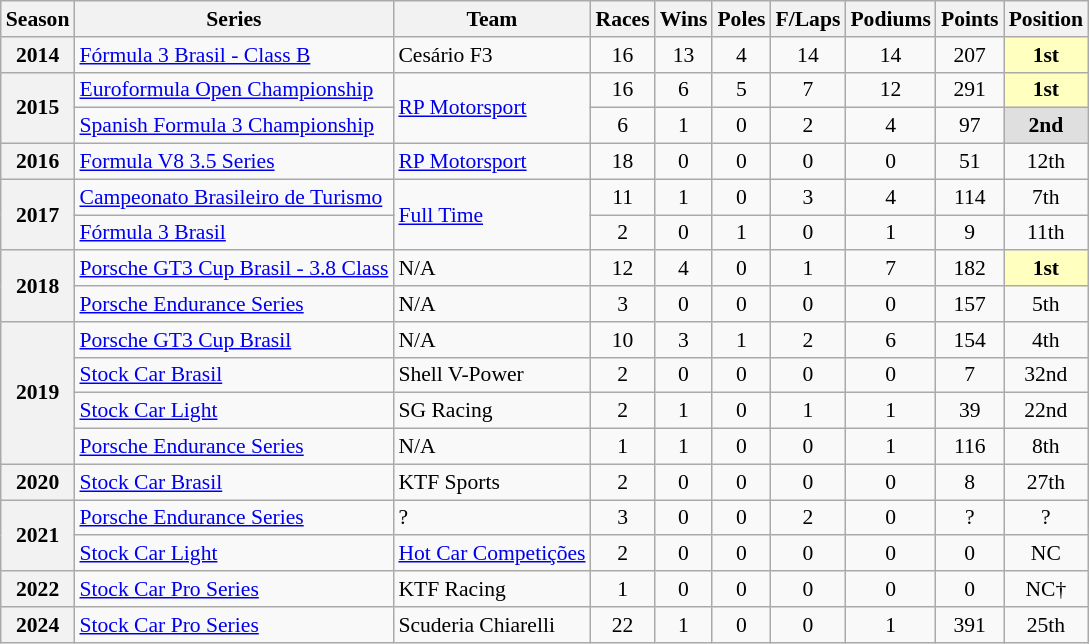<table class="wikitable" style="font-size: 90%; text-align:center">
<tr>
<th>Season</th>
<th>Series</th>
<th>Team</th>
<th>Races</th>
<th>Wins</th>
<th>Poles</th>
<th>F/Laps</th>
<th>Podiums</th>
<th>Points</th>
<th>Position</th>
</tr>
<tr>
<th>2014</th>
<td align=left><a href='#'>Fórmula 3 Brasil - Class B</a></td>
<td align=left>Cesário F3</td>
<td>16</td>
<td>13</td>
<td>4</td>
<td>14</td>
<td>14</td>
<td>207</td>
<td style="background:#FFFFBF;"><strong>1st</strong></td>
</tr>
<tr>
<th rowspan=2>2015</th>
<td align=left><a href='#'>Euroformula Open Championship</a></td>
<td align=left rowspan=2><a href='#'>RP Motorsport</a></td>
<td>16</td>
<td>6</td>
<td>5</td>
<td>7</td>
<td>12</td>
<td>291</td>
<td style="background:#FFFFBF;"><strong>1st</strong></td>
</tr>
<tr>
<td align=left><a href='#'>Spanish Formula 3 Championship</a></td>
<td>6</td>
<td>1</td>
<td>0</td>
<td>2</td>
<td>4</td>
<td>97</td>
<td style="background:#DFDFDF;"><strong>2nd</strong></td>
</tr>
<tr>
<th>2016</th>
<td align=left><a href='#'>Formula V8 3.5 Series</a></td>
<td align=left><a href='#'>RP Motorsport</a></td>
<td>18</td>
<td>0</td>
<td>0</td>
<td>0</td>
<td>0</td>
<td>51</td>
<td>12th</td>
</tr>
<tr>
<th rowspan=2>2017</th>
<td align=left><a href='#'>Campeonato Brasileiro de Turismo</a></td>
<td align=left rowspan=2><a href='#'>Full Time</a></td>
<td>11</td>
<td>1</td>
<td>0</td>
<td>3</td>
<td>4</td>
<td>114</td>
<td>7th</td>
</tr>
<tr>
<td align=left><a href='#'>Fórmula 3 Brasil</a></td>
<td>2</td>
<td>0</td>
<td>1</td>
<td>0</td>
<td>1</td>
<td>9</td>
<td>11th</td>
</tr>
<tr>
<th rowspan=2>2018</th>
<td align=left nowrap><a href='#'>Porsche GT3 Cup Brasil - 3.8 Class</a></td>
<td align=left>N/A</td>
<td>12</td>
<td>4</td>
<td>0</td>
<td>1</td>
<td>7</td>
<td>182</td>
<td style="background:#FFFFBF;"><strong>1st</strong></td>
</tr>
<tr>
<td align=left><a href='#'>Porsche Endurance Series</a></td>
<td align=left>N/A</td>
<td>3</td>
<td>0</td>
<td>0</td>
<td>0</td>
<td>0</td>
<td>157</td>
<td>5th</td>
</tr>
<tr>
<th rowspan=4>2019</th>
<td align=left><a href='#'>Porsche GT3 Cup Brasil</a></td>
<td align=left>N/A</td>
<td>10</td>
<td>3</td>
<td>1</td>
<td>2</td>
<td>6</td>
<td>154</td>
<td>4th</td>
</tr>
<tr>
<td align=left><a href='#'>Stock Car Brasil</a></td>
<td align=left>Shell V-Power</td>
<td>2</td>
<td>0</td>
<td>0</td>
<td>0</td>
<td>0</td>
<td>7</td>
<td>32nd</td>
</tr>
<tr>
<td align=left><a href='#'>Stock Car Light</a></td>
<td align=left>SG Racing</td>
<td>2</td>
<td>1</td>
<td>0</td>
<td>1</td>
<td>1</td>
<td>39</td>
<td>22nd</td>
</tr>
<tr>
<td align=left><a href='#'>Porsche Endurance Series</a></td>
<td align=left>N/A</td>
<td>1</td>
<td>1</td>
<td>0</td>
<td>0</td>
<td>1</td>
<td>116</td>
<td>8th</td>
</tr>
<tr>
<th>2020</th>
<td align=left><a href='#'>Stock Car Brasil</a></td>
<td align=left>KTF Sports</td>
<td>2</td>
<td>0</td>
<td>0</td>
<td>0</td>
<td>0</td>
<td>8</td>
<td>27th</td>
</tr>
<tr>
<th rowspan=2>2021</th>
<td align=left><a href='#'>Porsche Endurance Series</a></td>
<td align=left>?</td>
<td>3</td>
<td>0</td>
<td>0</td>
<td>2</td>
<td>0</td>
<td>?</td>
<td>?</td>
</tr>
<tr>
<td align=left><a href='#'>Stock Car Light</a></td>
<td align=left nowrap><a href='#'>Hot Car Competições</a></td>
<td>2</td>
<td>0</td>
<td>0</td>
<td>0</td>
<td>0</td>
<td>0</td>
<td>NC</td>
</tr>
<tr>
<th>2022</th>
<td align=left><a href='#'>Stock Car Pro Series</a></td>
<td align=left>KTF Racing</td>
<td>1</td>
<td>0</td>
<td>0</td>
<td>0</td>
<td>0</td>
<td>0</td>
<td>NC†</td>
</tr>
<tr>
<th>2024</th>
<td align=left><a href='#'>Stock Car Pro Series</a></td>
<td align=left>Scuderia Chiarelli</td>
<td>22</td>
<td>1</td>
<td>0</td>
<td>0</td>
<td>1</td>
<td>391</td>
<td>25th</td>
</tr>
</table>
